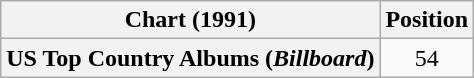<table class="wikitable plainrowheaders" style="text-align:center">
<tr>
<th scope="col">Chart (1991)</th>
<th scope="col">Position</th>
</tr>
<tr>
<th scope="row">US Top Country Albums (<em>Billboard</em>)</th>
<td>54</td>
</tr>
</table>
